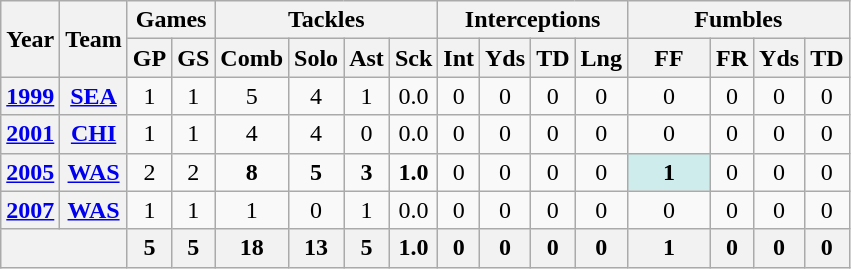<table class="wikitable" style="text-align:center">
<tr>
<th rowspan="2">Year</th>
<th rowspan="2">Team</th>
<th colspan="2">Games</th>
<th colspan="4">Tackles</th>
<th colspan="4">Interceptions</th>
<th colspan="4">Fumbles</th>
</tr>
<tr>
<th>GP</th>
<th>GS</th>
<th>Comb</th>
<th>Solo</th>
<th>Ast</th>
<th>Sck</th>
<th>Int</th>
<th>Yds</th>
<th>TD</th>
<th>Lng</th>
<th>FF</th>
<th>FR</th>
<th>Yds</th>
<th>TD</th>
</tr>
<tr>
<th><a href='#'>1999</a></th>
<th><a href='#'>SEA</a></th>
<td>1</td>
<td>1</td>
<td>5</td>
<td>4</td>
<td>1</td>
<td>0.0</td>
<td>0</td>
<td>0</td>
<td>0</td>
<td>0</td>
<td>0</td>
<td>0</td>
<td>0</td>
<td>0</td>
</tr>
<tr>
<th><a href='#'>2001</a></th>
<th><a href='#'>CHI</a></th>
<td>1</td>
<td>1</td>
<td>4</td>
<td>4</td>
<td>0</td>
<td>0.0</td>
<td>0</td>
<td>0</td>
<td>0</td>
<td>0</td>
<td>0</td>
<td>0</td>
<td>0</td>
<td>0</td>
</tr>
<tr>
<th><a href='#'>2005</a></th>
<th><a href='#'>WAS</a></th>
<td>2</td>
<td>2</td>
<td><strong>8</strong></td>
<td><strong>5</strong></td>
<td><strong>3</strong></td>
<td><strong>1.0</strong></td>
<td>0</td>
<td>0</td>
<td>0</td>
<td>0</td>
<td style="background:#cfecec; width:3em;"><strong>1</strong></td>
<td>0</td>
<td>0</td>
<td>0</td>
</tr>
<tr>
<th><a href='#'>2007</a></th>
<th><a href='#'>WAS</a></th>
<td>1</td>
<td>1</td>
<td>1</td>
<td>0</td>
<td>1</td>
<td>0.0</td>
<td>0</td>
<td>0</td>
<td>0</td>
<td>0</td>
<td>0</td>
<td>0</td>
<td>0</td>
<td>0</td>
</tr>
<tr>
<th colspan="2"></th>
<th>5</th>
<th>5</th>
<th>18</th>
<th>13</th>
<th>5</th>
<th>1.0</th>
<th>0</th>
<th>0</th>
<th>0</th>
<th>0</th>
<th>1</th>
<th>0</th>
<th>0</th>
<th>0</th>
</tr>
</table>
